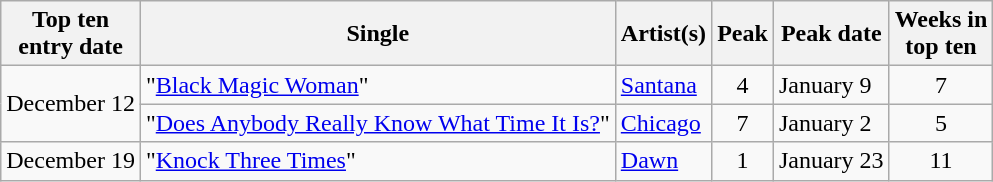<table class="plainrowheaders sortable wikitable">
<tr>
<th>Top ten<br>entry date</th>
<th>Single</th>
<th>Artist(s)</th>
<th data-sort-type="number">Peak</th>
<th>Peak date</th>
<th data-sort-type="number">Weeks in<br>top ten</th>
</tr>
<tr>
<td rowspan="2">December 12</td>
<td>"<a href='#'>Black Magic Woman</a>"</td>
<td><a href='#'>Santana</a></td>
<td align=center>4</td>
<td>January 9</td>
<td align=center>7</td>
</tr>
<tr>
<td>"<a href='#'>Does Anybody Really Know What Time It Is?</a>"</td>
<td><a href='#'>Chicago</a></td>
<td align=center>7</td>
<td>January 2</td>
<td align=center>5</td>
</tr>
<tr>
<td>December 19</td>
<td>"<a href='#'>Knock Three Times</a>"</td>
<td><a href='#'>Dawn</a></td>
<td align=center>1</td>
<td>January 23</td>
<td align=center>11</td>
</tr>
</table>
